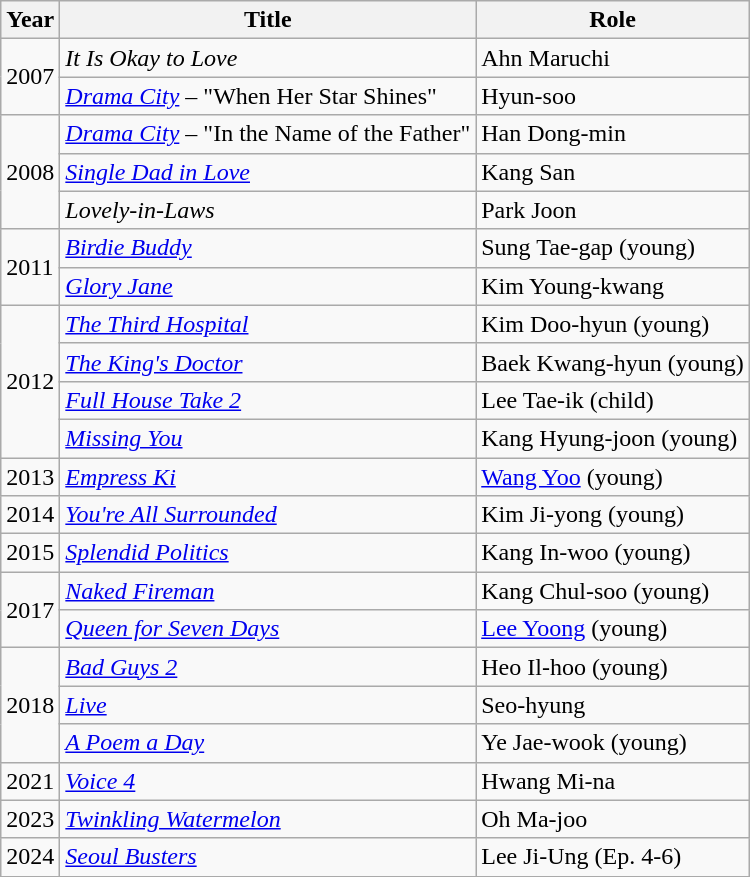<table class="wikitable sortable">
<tr>
<th>Year</th>
<th>Title</th>
<th>Role</th>
</tr>
<tr>
<td rowspan="2">2007</td>
<td><em>It Is Okay to Love</em></td>
<td>Ahn Maruchi</td>
</tr>
<tr>
<td><em><a href='#'>Drama City</a></em> – "When Her Star Shines"</td>
<td>Hyun-soo</td>
</tr>
<tr>
<td rowspan="3">2008</td>
<td><em><a href='#'>Drama City</a></em> – "In the Name of the Father"</td>
<td>Han Dong-min</td>
</tr>
<tr>
<td><em><a href='#'>Single Dad in Love</a></em></td>
<td>Kang San</td>
</tr>
<tr>
<td><em>Lovely-in-Laws</em></td>
<td>Park Joon</td>
</tr>
<tr>
<td rowspan="2">2011</td>
<td><em><a href='#'>Birdie Buddy</a></em></td>
<td>Sung Tae-gap (young)</td>
</tr>
<tr>
<td><em><a href='#'>Glory Jane</a></em></td>
<td>Kim Young-kwang</td>
</tr>
<tr>
<td rowspan="4">2012</td>
<td><em><a href='#'>The Third Hospital</a></em></td>
<td>Kim Doo-hyun (young)</td>
</tr>
<tr>
<td><em><a href='#'>The King's Doctor</a></em></td>
<td>Baek Kwang-hyun (young)</td>
</tr>
<tr>
<td><em><a href='#'>Full House Take 2</a></em></td>
<td>Lee Tae-ik (child)</td>
</tr>
<tr>
<td><em><a href='#'>Missing You</a></em></td>
<td>Kang Hyung-joon (young)</td>
</tr>
<tr>
<td>2013</td>
<td><em><a href='#'>Empress Ki</a></em></td>
<td><a href='#'>Wang Yoo</a> (young)</td>
</tr>
<tr>
<td>2014</td>
<td><em><a href='#'>You're All Surrounded</a></em></td>
<td>Kim Ji-yong (young)</td>
</tr>
<tr>
<td>2015</td>
<td><em><a href='#'>Splendid Politics</a></em></td>
<td>Kang In-woo (young)</td>
</tr>
<tr>
<td rowspan="2">2017</td>
<td><em><a href='#'>Naked Fireman</a></em></td>
<td>Kang Chul-soo (young)</td>
</tr>
<tr>
<td><em><a href='#'>Queen for Seven Days</a></em></td>
<td><a href='#'>Lee Yoong</a> (young)</td>
</tr>
<tr>
<td rowspan="3">2018</td>
<td><em><a href='#'>Bad Guys 2</a></em></td>
<td>Heo Il-hoo (young)</td>
</tr>
<tr>
<td><em><a href='#'>Live</a></em></td>
<td>Seo-hyung</td>
</tr>
<tr>
<td><em><a href='#'>A Poem a Day</a></em></td>
<td>Ye Jae-wook (young)</td>
</tr>
<tr>
<td>2021</td>
<td><em><a href='#'>Voice 4</a></em></td>
<td>Hwang Mi-na</td>
</tr>
<tr>
<td>2023</td>
<td><em><a href='#'>Twinkling Watermelon</a></em></td>
<td>Oh Ma-joo</td>
</tr>
<tr>
<td>2024</td>
<td><em><a href='#'>Seoul Busters</a></em></td>
<td>Lee Ji-Ung (Ep. 4-6)</td>
</tr>
<tr>
</tr>
</table>
